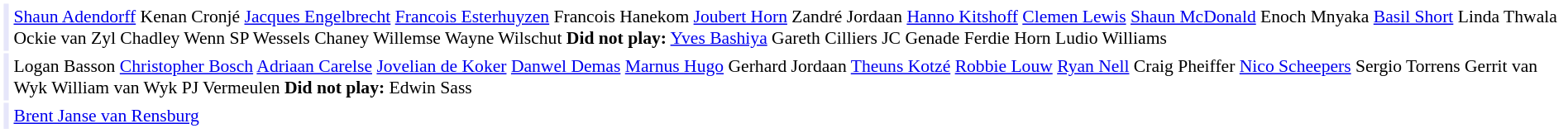<table cellpadding="2" style="border: 1px solid white; font-size:90%;">
<tr>
<td style="text-align:right;" bgcolor="lavender"></td>
<td style="text-align:left;"><a href='#'>Shaun Adendorff</a> Kenan Cronjé <a href='#'>Jacques Engelbrecht</a> <a href='#'>Francois Esterhuyzen</a> Francois Hanekom <a href='#'>Joubert Horn</a> Zandré Jordaan <a href='#'>Hanno Kitshoff</a> <a href='#'>Clemen Lewis</a> <a href='#'>Shaun McDonald</a> Enoch Mnyaka <a href='#'>Basil Short</a> Linda Thwala Ockie van Zyl Chadley Wenn SP Wessels Chaney Willemse Wayne Wilschut <strong>Did not play:</strong> <a href='#'>Yves Bashiya</a> Gareth Cilliers JC Genade Ferdie Horn Ludio Williams</td>
</tr>
<tr>
<td style="text-align:right;" bgcolor="lavender"></td>
<td style="text-align:left;">Logan Basson <a href='#'>Christopher Bosch</a> <a href='#'>Adriaan Carelse</a> <a href='#'>Jovelian de Koker</a> <a href='#'>Danwel Demas</a> <a href='#'>Marnus Hugo</a> Gerhard Jordaan <a href='#'>Theuns Kotzé</a> <a href='#'>Robbie Louw</a> <a href='#'>Ryan Nell</a> Craig Pheiffer <a href='#'>Nico Scheepers</a> Sergio Torrens Gerrit van Wyk William van Wyk PJ Vermeulen <strong>Did not play:</strong> Edwin Sass</td>
</tr>
<tr>
<td style="text-align:right;" bgcolor="lavender"></td>
<td style="text-align:left;"><a href='#'>Brent Janse van Rensburg</a></td>
</tr>
</table>
